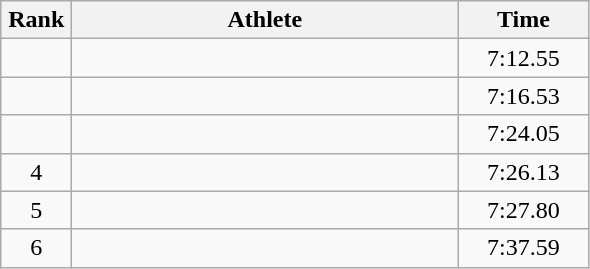<table class=wikitable style="text-align:center">
<tr>
<th width=40>Rank</th>
<th width=250>Athlete</th>
<th width=80>Time</th>
</tr>
<tr>
<td></td>
<td align=left></td>
<td>7:12.55</td>
</tr>
<tr>
<td></td>
<td align=left></td>
<td>7:16.53</td>
</tr>
<tr>
<td></td>
<td align=left></td>
<td>7:24.05</td>
</tr>
<tr>
<td>4</td>
<td align=left></td>
<td>7:26.13</td>
</tr>
<tr>
<td>5</td>
<td align=left></td>
<td>7:27.80</td>
</tr>
<tr>
<td>6</td>
<td align=left></td>
<td>7:37.59</td>
</tr>
</table>
